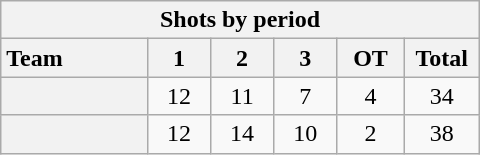<table style="width: 20em;" class="wikitable">
<tr>
<th scope="colgroup" colspan="8">Shots by period</th>
</tr>
<tr>
<th scope="col" style="width:8em; text-align:left;">Team</th>
<th scope="col" style="width:3em;">1</th>
<th scope="col" style="width:3em;">2</th>
<th scope="col" style="width:3em;">3</th>
<th scope="col" style="width:3em;">OT</th>
<th scope="col" style="width:3em;">Total</th>
</tr>
<tr style="text-align: center;">
<th scope="row" style="text-align: left;"></th>
<td>12</td>
<td>11</td>
<td>7</td>
<td>4</td>
<td>34</td>
</tr>
<tr style="text-align: center;">
<th scope="row" style="text-align: left;"></th>
<td>12</td>
<td>14</td>
<td>10</td>
<td>2</td>
<td>38</td>
</tr>
</table>
